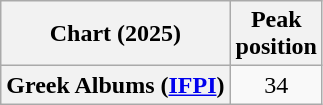<table class="wikitable sortable plainrowheaders" style="text-align:center">
<tr>
<th scope="col">Chart (2025)</th>
<th scope="col">Peak<br>position</th>
</tr>
<tr>
<th scope="row">Greek Albums (<a href='#'>IFPI</a>)</th>
<td>34</td>
</tr>
</table>
